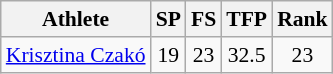<table class="wikitable" border="1" style="font-size:90%">
<tr>
<th>Athlete</th>
<th>SP</th>
<th>FS</th>
<th>TFP</th>
<th>Rank</th>
</tr>
<tr align=center>
<td align=left><a href='#'>Krisztina Czakó</a></td>
<td>19</td>
<td>23</td>
<td>32.5</td>
<td>23</td>
</tr>
</table>
